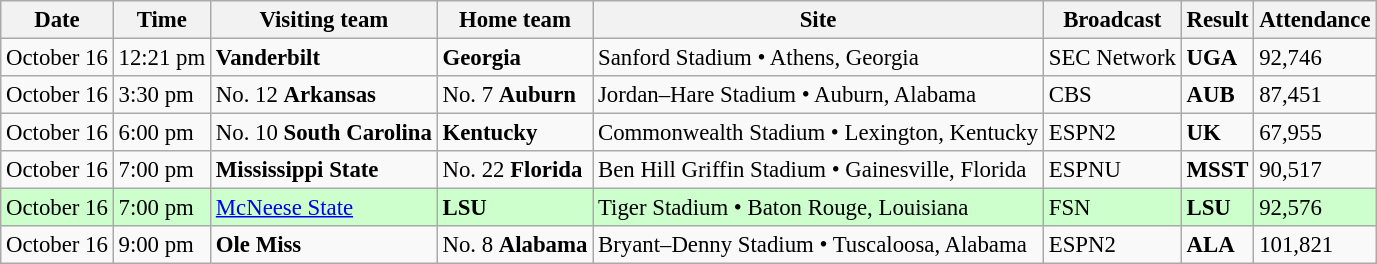<table class="wikitable" style="font-size:95%;">
<tr>
<th>Date</th>
<th>Time</th>
<th>Visiting team</th>
<th>Home team</th>
<th>Site</th>
<th>Broadcast</th>
<th>Result</th>
<th>Attendance</th>
</tr>
<tr bgcolor=>
<td>October 16</td>
<td>12:21 pm</td>
<td><strong>Vanderbilt</strong></td>
<td><strong>Georgia</strong></td>
<td>Sanford Stadium • Athens, Georgia</td>
<td>SEC Network</td>
<td><strong>UGA</strong> </td>
<td>92,746</td>
</tr>
<tr bgcolor=>
<td>October 16</td>
<td>3:30 pm</td>
<td>No. 12 <strong>Arkansas</strong></td>
<td>No. 7 <strong>Auburn</strong></td>
<td>Jordan–Hare Stadium • Auburn, Alabama</td>
<td>CBS</td>
<td><strong>AUB</strong> </td>
<td>87,451</td>
</tr>
<tr bgcolor=>
<td>October 16</td>
<td>6:00 pm</td>
<td>No. 10 <strong>South Carolina</strong></td>
<td><strong>Kentucky</strong></td>
<td>Commonwealth Stadium • Lexington, Kentucky</td>
<td>ESPN2</td>
<td><strong>UK</strong> </td>
<td>67,955</td>
</tr>
<tr bgcolor=>
<td>October 16</td>
<td>7:00 pm</td>
<td><strong>Mississippi State</strong></td>
<td>No. 22 <strong>Florida</strong></td>
<td>Ben Hill Griffin Stadium • Gainesville, Florida</td>
<td>ESPNU</td>
<td><strong>MSST</strong> </td>
<td>90,517</td>
</tr>
<tr bgcolor=#ccffcc>
<td>October 16</td>
<td>7:00 pm</td>
<td><a href='#'>McNeese State</a></td>
<td><strong>LSU</strong></td>
<td>Tiger Stadium • Baton Rouge, Louisiana</td>
<td>FSN</td>
<td><strong>LSU</strong> </td>
<td>92,576</td>
</tr>
<tr bgcolor=>
<td>October 16</td>
<td>9:00 pm</td>
<td><strong>Ole Miss</strong></td>
<td>No. 8 <strong>Alabama</strong></td>
<td>Bryant–Denny Stadium • Tuscaloosa, Alabama</td>
<td>ESPN2</td>
<td><strong>ALA</strong> </td>
<td>101,821</td>
</tr>
</table>
